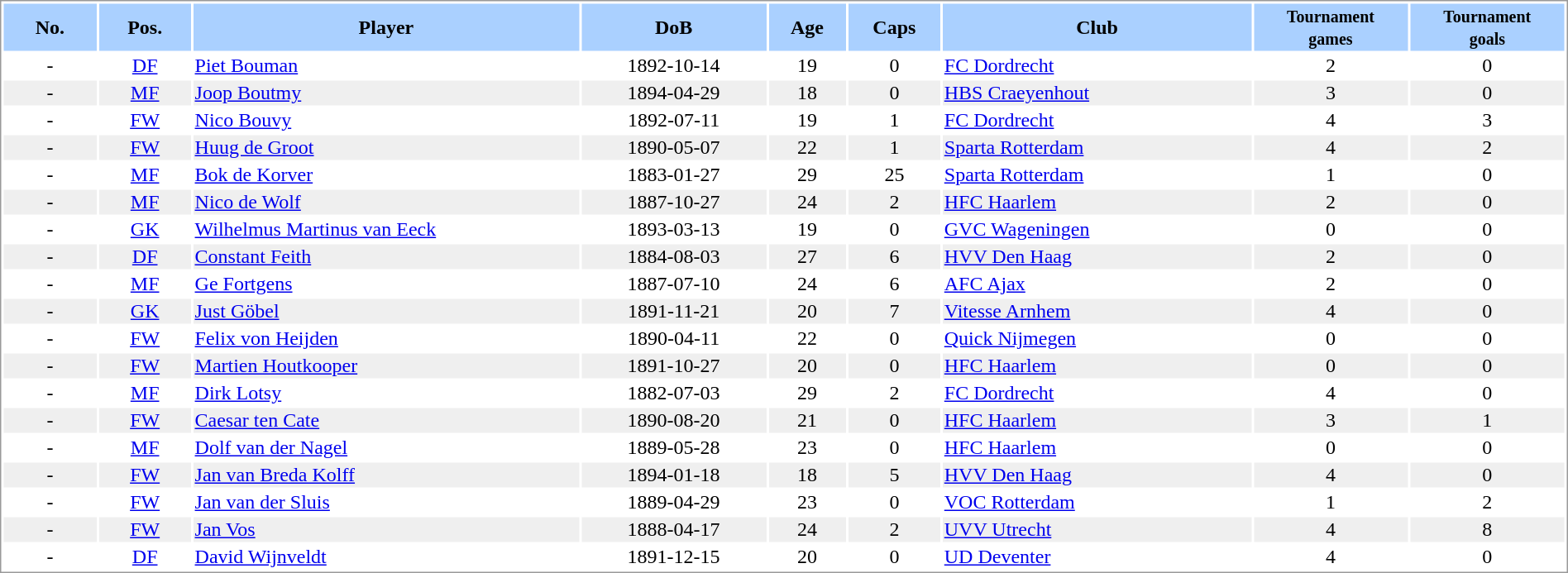<table border="0" width="100%" style="border: 1px solid #999; background-color:#FFFFFF; text-align:center">
<tr align="center" bgcolor="#AAD0FF">
<th width=6%>No.</th>
<th width=6%>Pos.</th>
<th width=25%>Player</th>
<th width=12%>DoB</th>
<th width=5%>Age</th>
<th width=6%>Caps</th>
<th width=20%>Club</th>
<th width=10%><small>Tournament<br>games</small></th>
<th width=10%><small>Tournament<br>goals</small></th>
</tr>
<tr>
<td>-</td>
<td><a href='#'>DF</a></td>
<td align="left"><a href='#'>Piet Bouman</a></td>
<td>1892-10-14</td>
<td>19</td>
<td>0</td>
<td align="left"> <a href='#'>FC Dordrecht</a></td>
<td>2</td>
<td>0</td>
</tr>
<tr bgcolor="#EFEFEF">
<td>-</td>
<td><a href='#'>MF</a></td>
<td align="left"><a href='#'>Joop Boutmy</a></td>
<td>1894-04-29</td>
<td>18</td>
<td>0</td>
<td align="left"> <a href='#'>HBS Craeyenhout</a></td>
<td>3</td>
<td>0</td>
</tr>
<tr>
<td>-</td>
<td><a href='#'>FW</a></td>
<td align="left"><a href='#'>Nico Bouvy</a></td>
<td>1892-07-11</td>
<td>19</td>
<td>1</td>
<td align="left"> <a href='#'>FC Dordrecht</a></td>
<td>4</td>
<td>3</td>
</tr>
<tr bgcolor="#EFEFEF">
<td>-</td>
<td><a href='#'>FW</a></td>
<td align="left"><a href='#'>Huug de Groot</a></td>
<td>1890-05-07</td>
<td>22</td>
<td>1</td>
<td align="left"> <a href='#'>Sparta Rotterdam</a></td>
<td>4</td>
<td>2</td>
</tr>
<tr>
<td>-</td>
<td><a href='#'>MF</a></td>
<td align="left"><a href='#'>Bok de Korver</a></td>
<td>1883-01-27</td>
<td>29</td>
<td>25</td>
<td align="left"> <a href='#'>Sparta Rotterdam</a></td>
<td>1</td>
<td>0</td>
</tr>
<tr bgcolor="#EFEFEF">
<td>-</td>
<td><a href='#'>MF</a></td>
<td align="left"><a href='#'>Nico de Wolf</a></td>
<td>1887-10-27</td>
<td>24</td>
<td>2</td>
<td align="left"> <a href='#'>HFC Haarlem</a></td>
<td>2</td>
<td>0</td>
</tr>
<tr>
<td>-</td>
<td><a href='#'>GK</a></td>
<td align="left"><a href='#'>Wilhelmus Martinus van Eeck</a></td>
<td>1893-03-13</td>
<td>19</td>
<td>0</td>
<td align="left"> <a href='#'>GVC Wageningen</a></td>
<td>0</td>
<td>0</td>
</tr>
<tr bgcolor="#EFEFEF">
<td>-</td>
<td><a href='#'>DF</a></td>
<td align="left"><a href='#'>Constant Feith</a></td>
<td>1884-08-03</td>
<td>27</td>
<td>6</td>
<td align="left"> <a href='#'>HVV Den Haag</a></td>
<td>2</td>
<td>0</td>
</tr>
<tr>
<td>-</td>
<td><a href='#'>MF</a></td>
<td align="left"><a href='#'>Ge Fortgens</a></td>
<td>1887-07-10</td>
<td>24</td>
<td>6</td>
<td align="left"> <a href='#'>AFC Ajax</a></td>
<td>2</td>
<td>0</td>
</tr>
<tr bgcolor="#EFEFEF">
<td>-</td>
<td><a href='#'>GK</a></td>
<td align="left"><a href='#'>Just Göbel</a></td>
<td>1891-11-21</td>
<td>20</td>
<td>7</td>
<td align="left"> <a href='#'>Vitesse Arnhem</a></td>
<td>4</td>
<td>0</td>
</tr>
<tr>
<td>-</td>
<td><a href='#'>FW</a></td>
<td align="left"><a href='#'>Felix von Heijden</a></td>
<td>1890-04-11</td>
<td>22</td>
<td>0</td>
<td align="left"> <a href='#'>Quick Nijmegen</a></td>
<td>0</td>
<td>0</td>
</tr>
<tr bgcolor="#EFEFEF">
<td>-</td>
<td><a href='#'>FW</a></td>
<td align="left"><a href='#'>Martien Houtkooper</a></td>
<td>1891-10-27</td>
<td>20</td>
<td>0</td>
<td align="left"> <a href='#'>HFC Haarlem</a></td>
<td>0</td>
<td>0</td>
</tr>
<tr>
<td>-</td>
<td><a href='#'>MF</a></td>
<td align="left"><a href='#'>Dirk Lotsy</a></td>
<td>1882-07-03</td>
<td>29</td>
<td>2</td>
<td align="left"> <a href='#'>FC Dordrecht</a></td>
<td>4</td>
<td>0</td>
</tr>
<tr bgcolor="#EFEFEF">
<td>-</td>
<td><a href='#'>FW</a></td>
<td align="left"><a href='#'>Caesar ten Cate</a></td>
<td>1890-08-20</td>
<td>21</td>
<td>0</td>
<td align="left"> <a href='#'>HFC Haarlem</a></td>
<td>3</td>
<td>1</td>
</tr>
<tr>
<td>-</td>
<td><a href='#'>MF</a></td>
<td align="left"><a href='#'>Dolf van der Nagel</a></td>
<td>1889-05-28</td>
<td>23</td>
<td>0</td>
<td align="left"> <a href='#'>HFC Haarlem</a></td>
<td>0</td>
<td>0</td>
</tr>
<tr bgcolor="#EFEFEF">
<td>-</td>
<td><a href='#'>FW</a></td>
<td align="left"><a href='#'>Jan van Breda Kolff</a></td>
<td>1894-01-18</td>
<td>18</td>
<td>5</td>
<td align="left"> <a href='#'>HVV Den Haag</a></td>
<td>4</td>
<td>0</td>
</tr>
<tr>
<td>-</td>
<td><a href='#'>FW</a></td>
<td align="left"><a href='#'>Jan van der Sluis</a></td>
<td>1889-04-29</td>
<td>23</td>
<td>0</td>
<td align="left"> <a href='#'>VOC Rotterdam</a></td>
<td>1</td>
<td>2</td>
</tr>
<tr bgcolor="#EFEFEF">
<td>-</td>
<td><a href='#'>FW</a></td>
<td align="left"><a href='#'>Jan Vos</a></td>
<td>1888-04-17</td>
<td>24</td>
<td>2</td>
<td align="left"> <a href='#'>UVV Utrecht</a></td>
<td>4</td>
<td>8</td>
</tr>
<tr>
<td>-</td>
<td><a href='#'>DF</a></td>
<td align="left"><a href='#'>David Wijnveldt</a></td>
<td>1891-12-15</td>
<td>20</td>
<td>0</td>
<td align="left"> <a href='#'>UD Deventer</a></td>
<td>4</td>
<td>0</td>
</tr>
</table>
